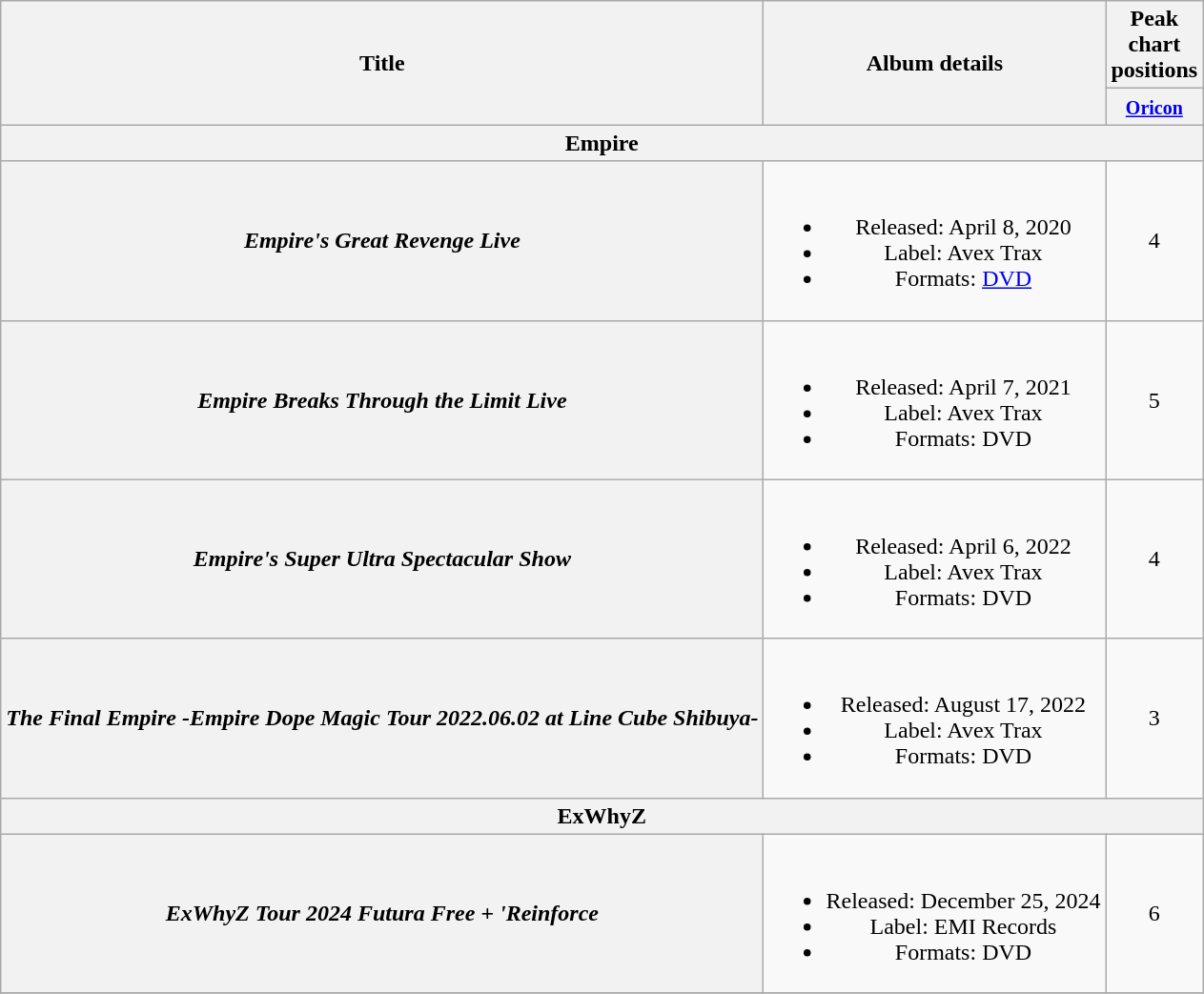<table class="wikitable plainrowheaders" style="text-align:center;">
<tr>
<th scope="col" rowspan="2">Title</th>
<th scope="col" rowspan="2">Album details</th>
<th scope="col" colspan="1">Peak chart positions</th>
</tr>
<tr>
<th scope="col" style="width:2.5em;"><small><a href='#'>Oricon</a></small></th>
</tr>
<tr>
<th scope="col" colspan="4">Empire</th>
</tr>
<tr>
<th scope="row"><em>Empire's Great Revenge Live</em></th>
<td><br><ul><li>Released: April 8, 2020</li><li>Label: Avex Trax</li><li>Formats: <a href='#'>DVD</a></li></ul></td>
<td>4</td>
</tr>
<tr>
<th scope="row"><em>Empire Breaks Through the Limit Live</em></th>
<td><br><ul><li>Released: April 7, 2021</li><li>Label: Avex Trax</li><li>Formats: DVD</li></ul></td>
<td>5</td>
</tr>
<tr>
<th scope="row"><em>Empire's Super Ultra Spectacular Show</em></th>
<td><br><ul><li>Released: April 6, 2022</li><li>Label: Avex Trax</li><li>Formats: DVD</li></ul></td>
<td>4</td>
</tr>
<tr>
<th scope="row"><em>The Final Empire -Empire Dope Magic Tour 2022.06.02 at Line Cube Shibuya-</em></th>
<td><br><ul><li>Released: August 17, 2022</li><li>Label: Avex Trax</li><li>Formats: DVD</li></ul></td>
<td>3</td>
</tr>
<tr>
<th scope="col" colspan="4">ExWhyZ</th>
</tr>
<tr>
<th scope="row"><em>ExWhyZ Tour 2024 Futura Free + 'Reinforce<strong></th>
<td><br><ul><li>Released: December 25, 2024</li><li>Label: EMI Records</li><li>Formats: DVD</li></ul></td>
<td>6</td>
</tr>
<tr>
</tr>
</table>
